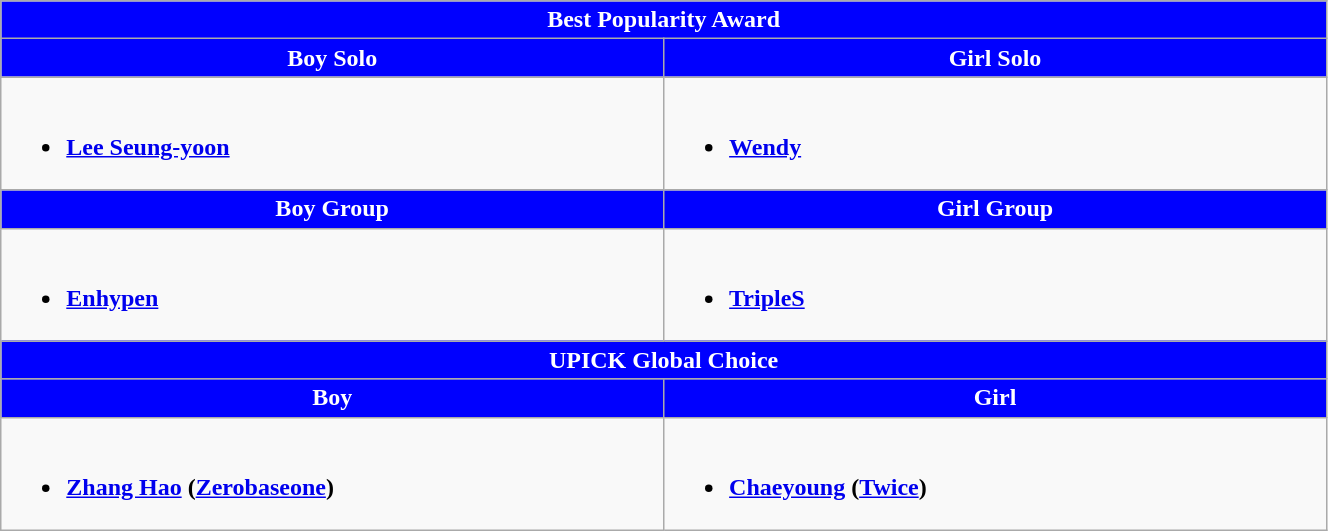<table class="wikitable" style="width:70%">
<tr>
<th scope="col" colspan="2" style="background:blue; color:white; width:100%">Best Popularity Award</th>
</tr>
<tr>
<th scope="col" style="background:blue; color:white; width:50%">Boy Solo</th>
<th scope="col" style="background:blue; color:white; width:50%">Girl Solo</th>
</tr>
<tr>
<td style="vertical-align:top"><br><ul><li><strong><a href='#'>Lee Seung-yoon</a></strong></li></ul></td>
<td style="vertical-align:top"><br><ul><li><strong><a href='#'>Wendy</a></strong></li></ul></td>
</tr>
<tr>
<th scope="col" style="background:blue; color:white; width:50%">Boy Group</th>
<th scope="col" style="background:blue; color:white; width:50%">Girl Group</th>
</tr>
<tr>
<td style="vertical-align:top"><br><ul><li><strong><a href='#'>Enhypen</a></strong></li></ul></td>
<td style="vertical-align:top"><br><ul><li><strong><a href='#'>TripleS</a></strong></li></ul></td>
</tr>
<tr>
<th scope="col" colspan="2" style="background:blue; color:white; width:100%">UPICK Global Choice</th>
</tr>
<tr>
<th scope="col" style="background:blue; color:white; width:50%">Boy</th>
<th scope="col" style="background:blue; color:white; width:50%">Girl</th>
</tr>
<tr>
<td style="vertical-align:top"><br><ul><li><strong><a href='#'>Zhang Hao</a> (<a href='#'>Zerobaseone</a>)</strong></li></ul></td>
<td style="vertical-align:top"><br><ul><li><strong><a href='#'>Chaeyoung</a> (<a href='#'>Twice</a>)</strong></li></ul></td>
</tr>
</table>
